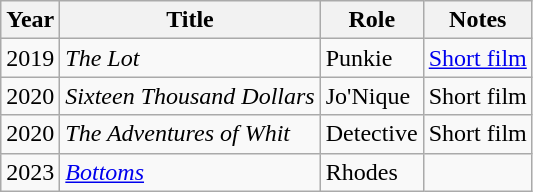<table class="wikitable plainrowheaders">
<tr>
<th scope="col">Year</th>
<th scope="col">Title</th>
<th scope="col">Role</th>
<th scope="col">Notes</th>
</tr>
<tr>
<td>2019</td>
<td scope="row"><em>The Lot</em></td>
<td>Punkie</td>
<td><a href='#'>Short film</a></td>
</tr>
<tr>
<td>2020</td>
<td scope="row"><em>Sixteen Thousand Dollars</em></td>
<td>Jo'Nique</td>
<td>Short film</td>
</tr>
<tr>
<td>2020</td>
<td scope="row"><em>The Adventures of Whit</em></td>
<td>Detective</td>
<td>Short film</td>
</tr>
<tr>
<td>2023</td>
<td scope="row"><em><a href='#'>Bottoms</a></em></td>
<td>Rhodes</td>
<td></td>
</tr>
</table>
